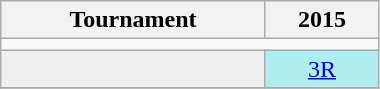<table class="wikitable" style="width:20%; margin:0">
<tr>
<th>Tournament</th>
<th>2015</th>
</tr>
<tr>
<td colspan="2" align="left"><strong></strong></td>
</tr>
<tr>
<td style="background:#efefef;" align=left></td>
<td style="text-align:center; background:#afeeee;"><a href='#'>3R</a></td>
</tr>
<tr>
</tr>
</table>
